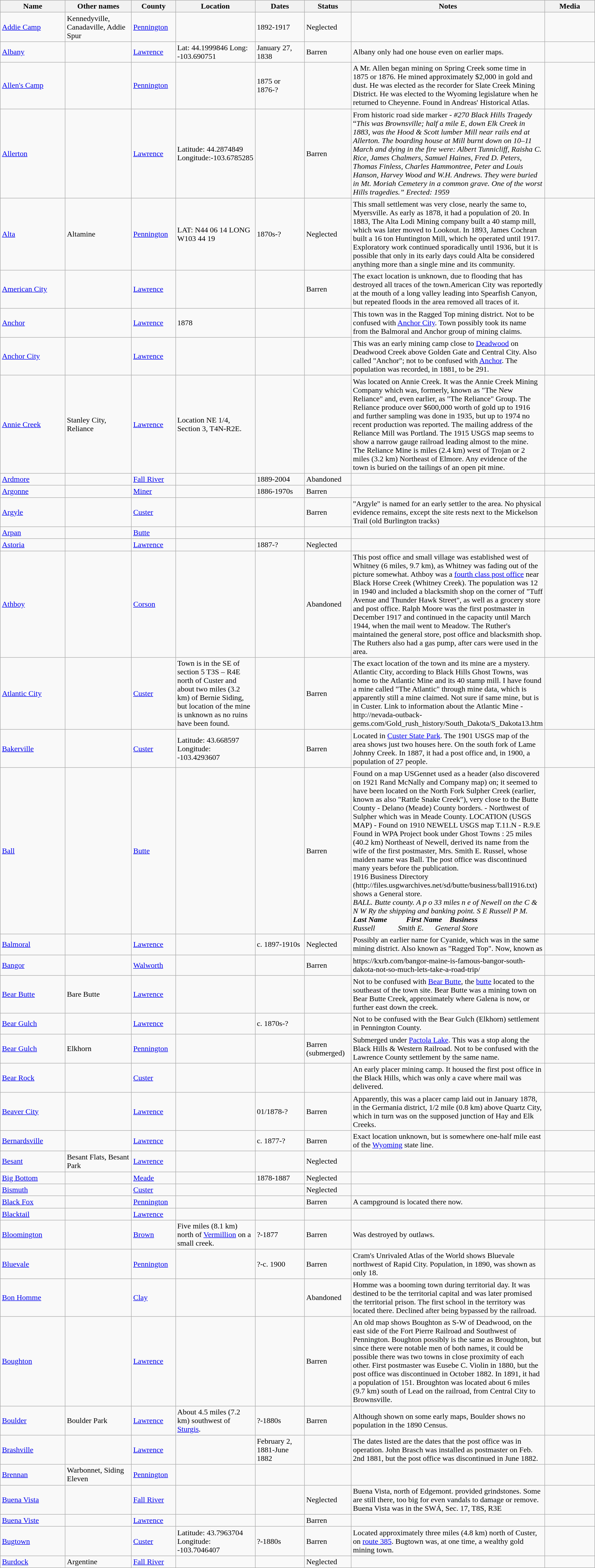<table class="wikitable sortable">
<tr>
<th width="20%"><strong>Name</strong></th>
<th width="20%">Other names</th>
<th width="10%"><strong>County</strong></th>
<th>Location</th>
<th width="15%"><strong>Dates</strong></th>
<th width="10%"><strong>Status</strong></th>
<th width="200" class="unsortable"><strong>Notes</strong></th>
<th width="20%" class="unsortable">Media</th>
</tr>
<tr ->
<td><a href='#'>Addie Camp</a></td>
<td>Kennedyville, Canadaville, Addie Spur</td>
<td><a href='#'>Pennington</a></td>
<td></td>
<td>1892-1917</td>
<td>Neglected</td>
<td></td>
<td></td>
</tr>
<tr ->
<td><a href='#'>Albany</a></td>
<td></td>
<td><a href='#'>Lawrence</a></td>
<td>Lat: 44.1999846 Long: -103.690751</td>
<td>January 27, 1838</td>
<td>Barren</td>
<td>Albany only had one house even on earlier maps.</td>
<td></td>
</tr>
<tr ->
<td><a href='#'>Allen's Camp</a></td>
<td></td>
<td><a href='#'>Pennington</a></td>
<td></td>
<td>1875 or 1876-?</td>
<td></td>
<td>A Mr. Allen began mining on Spring Creek some time in 1875 or 1876. He mined approximately $2,000 in gold and dust. He was elected as the recorder for Slate Creek Mining District. He was elected to the Wyoming legislature when he returned to Cheyenne. Found in Andreas' Historical Atlas.</td>
<td></td>
</tr>
<tr ->
<td><a href='#'>Allerton</a></td>
<td></td>
<td><a href='#'>Lawrence</a></td>
<td>Latitude: 44.2874849    Longitude:-103.6785285</td>
<td></td>
<td>Barren</td>
<td>From historic road side marker - <em>#270 Black Hills Tragedy</em><br>“<em>This was Brownsville; half a mile E, down Elk Creek in 1883, was the Hood & Scott lumber</em> <em>Mill near rails end at Allerton.</em> <em>The boarding house at Mill burnt down on 10–11 March and</em> <em>dying in the fire were: Albert Tunnicliff, Raisha C. Rice, James Chalmers, Samuel Haines, Fred</em> <em>D. Peters, Thomas Finless, Charles Hammontree, Peter and Louis Hanson, Harvey Wood and</em> <em>W.H. Andrews. They were buried in Mt. Moriah Cemetery in a common grave. One of the</em> <em>worst Hills tragedies.”</em> <em>Erected: 1959</em></td>
<td></td>
</tr>
<tr ->
<td><a href='#'>Alta</a></td>
<td>Altamine</td>
<td><a href='#'>Pennington</a></td>
<td>LAT: N44 06 14 LONG W103 44 19</td>
<td>1870s-?</td>
<td>Neglected</td>
<td>This small settlement was very close, nearly the same to, Myersville. As early as 1878, it had a population of 20. In 1883, The Alta Lodi Mining company built a 40 stamp mill, which was later moved to Lookout. In 1893, James Cochran built a 16 ton Huntington Mill, which he operated until 1917. Exploratory work continued sporadically until 1936, but it is possible that only in its early days could Alta be considered anything more than a single mine and its community.</td>
<td></td>
</tr>
<tr ->
<td><a href='#'>American City</a></td>
<td></td>
<td><a href='#'>Lawrence</a></td>
<td></td>
<td></td>
<td>Barren</td>
<td>The exact location is unknown, due to flooding that has destroyed all traces of the town.American City was reportedly at the mouth of a long valley leading into Spearfish Canyon, but repeated floods in the area removed all traces of it.</td>
<td></td>
</tr>
<tr ->
<td><a href='#'>Anchor</a></td>
<td></td>
<td><a href='#'>Lawrence</a></td>
<td>1878</td>
<td></td>
<td></td>
<td>This town was in the Ragged Top mining district. Not to be confused with <a href='#'>Anchor City</a>. Town possibly  took its name from the Balmoral and Anchor group of mining claims.</td>
<td></td>
</tr>
<tr ->
<td><a href='#'>Anchor City</a></td>
<td></td>
<td><a href='#'>Lawrence</a></td>
<td></td>
<td></td>
<td></td>
<td>This was an early mining camp close to <a href='#'>Deadwood</a> on Deadwood Creek above Golden Gate and Central City. Also called "Anchor"; not to be confused with <a href='#'>Anchor</a>. The population was recorded, in 1881, to be 291.</td>
<td></td>
</tr>
<tr ->
<td><a href='#'>Annie Creek</a></td>
<td>Stanley City, Reliance</td>
<td><a href='#'>Lawrence</a></td>
<td>Location NE 1/4, Section 3, T4N-R2E.</td>
<td></td>
<td></td>
<td>Was located on Annie Creek. It was the Annie Creek Mining Company which was, formerly, known as "The New Reliance" and, even earlier, as "The Reliance" Group. The Reliance produce over $600,000 worth of gold up to 1916 and further sampling  was done in 1935, but up to 1974 no recent production was reported. The mailing address of the Reliance Mill was Portland. The 1915 USGS map seems to show a narrow gauge railroad leading almost to the mine.<br>The Reliance Mine is  miles (2.4 km) west of Trojan or 2 miles (3.2 km) Northeast of Elmore. Any evidence of the town is buried on the tailings of an open pit mine.</td>
<td></td>
</tr>
<tr ->
<td><a href='#'>Ardmore</a></td>
<td></td>
<td><a href='#'>Fall River</a></td>
<td></td>
<td>1889-2004</td>
<td>Abandoned</td>
<td></td>
<td></td>
</tr>
<tr ->
<td><a href='#'>Argonne</a></td>
<td></td>
<td><a href='#'>Miner</a></td>
<td></td>
<td>1886-1970s</td>
<td>Barren</td>
<td></td>
<td></td>
</tr>
<tr ->
<td><a href='#'>Argyle</a></td>
<td></td>
<td><a href='#'>Custer</a></td>
<td></td>
<td></td>
<td>Barren</td>
<td>"Argyle" is named for an early settler to the area. No physical evidence remains, except the site rests next to the Mickelson Trail (old Burlington tracks) </td>
<td></td>
</tr>
<tr ->
<td><a href='#'>Arpan</a></td>
<td></td>
<td><a href='#'>Butte</a></td>
<td></td>
<td></td>
<td></td>
<td></td>
<td></td>
</tr>
<tr ->
<td><a href='#'>Astoria</a></td>
<td></td>
<td><a href='#'>Lawrence</a></td>
<td></td>
<td>1887-?</td>
<td>Neglected</td>
<td></td>
<td></td>
</tr>
<tr ->
<td><a href='#'>Athboy</a></td>
<td></td>
<td><a href='#'>Corson</a></td>
<td></td>
<td></td>
<td>Abandoned</td>
<td>This post office and small village was established west of Whitney (6 miles, 9.7 km), as Whitney was fading out of the picture somewhat. Athboy was a <a href='#'>fourth class post office</a> near Black Horse Creek (Whitney Creek). The population was 12 in 1940 and included a blacksmith shop on the corner of "Tuff Avenue and Thunder Hawk Street", as well as a grocery store and post office. Ralph Moore was the first postmaster in December 1917 and continued in the capacity until March 1944, when the mail went to Meadow. The Ruther's maintained the general store, post office and blacksmith shop. The Ruthers also had a gas pump, after cars were used in the area.</td>
<td></td>
</tr>
<tr ->
<td><a href='#'>Atlantic City</a></td>
<td></td>
<td><a href='#'>Custer</a></td>
<td>Town is in the SE  of section 5 T3S – R4E north of Custer and about two miles (3.2 km) of Bernie Siding, but location of the mine is unknown as no ruins have been found.</td>
<td></td>
<td>Barren</td>
<td>The exact location of the town and its mine are a mystery. Atlantic City, according to Black Hills Ghost Towns, was home to the Atlantic Mine and its 40 stamp mill. I have found a mine called "The Atlantic" through mine data, which is apparently still a mine claimed. Not sure if same mine, but is in Custer. Link to information about the Atlantic Mine - http://nevada-outback-gems.com/Gold_rush_history/South_Dakota/S_Dakota13.htm</td>
<td></td>
</tr>
<tr ->
<td><a href='#'>Bakerville</a></td>
<td></td>
<td><a href='#'>Custer</a></td>
<td>Latitude:	43.668597<br>Longitude:	-103.4293607</td>
<td></td>
<td>Barren</td>
<td>Located in <a href='#'>Custer State Park</a>. The 1901 USGS map of the area shows just two houses here. On the south fork of Lame Johnny Creek. In 1887, it had a post office and, in 1900, a population of 27 people.</td>
<td></td>
</tr>
<tr ->
<td><a href='#'>Ball</a></td>
<td></td>
<td><a href='#'>Butte</a></td>
<td></td>
<td></td>
<td>Barren</td>
<td>Found on a map USGennet used as a header (also discovered on 1921 Rand McNally and Company map) on; it seemed to have been located on the North Fork Sulpher Creek (earlier, known as also "Rattle Snake Creek"), very close to the Butte County - Delano (Meade) County borders.   -  Northwest of Sulpher which was in Meade County.  LOCATION (USGS MAP) - Found on 1910 NEWELL USGS map T.11.N - R.9.E<br>Found in WPA Project book under Ghost Towns  : 25 miles (40.2 km) Northeast of Newell, derived its name from the wife of the first postmaster, Mrs. Smith E. Russel, whose maiden name was Ball. The post office was discontinued many years before the publication.<br>1916 Business Directory (http://files.usgwarchives.net/sd/butte/business/ball1916.txt) shows a General store.<br><em>BALL. Butte county. A p o 33 miles n e of Newell on the C &</em><br><em>N W Ry the shipping and banking point. S E Russell P M.</em><br><strong><em>Last Name          First Name    Business</em></strong><br><em>Russell            Smith E.      General Store</em></td>
<td></td>
</tr>
<tr ->
<td><a href='#'>Balmoral</a></td>
<td></td>
<td><a href='#'>Lawrence</a></td>
<td></td>
<td>c. 1897-1910s</td>
<td>Neglected</td>
<td>Possibly an earlier name for Cyanide, which was in the same mining district. Also known as "Ragged Top". Now, known as </td>
<td></td>
</tr>
<tr ->
<td><a href='#'>Bangor</a></td>
<td></td>
<td><a href='#'>Walworth</a></td>
<td></td>
<td></td>
<td>Barren</td>
<td>https://kxrb.com/bangor-maine-is-famous-bangor-south-dakota-not-so-much-lets-take-a-road-trip/</td>
<td></td>
</tr>
<tr ->
<td><a href='#'>Bear Butte</a></td>
<td>Bare Butte</td>
<td><a href='#'>Lawrence</a></td>
<td></td>
<td></td>
<td></td>
<td>Not to be confused with <a href='#'>Bear Butte</a>, the <a href='#'>butte</a> located to the southeast of the town site. Bear Butte was a mining town on Bear Butte Creek, approximately where Galena is now, or further east down the creek.</td>
<td></td>
</tr>
<tr ->
<td><a href='#'>Bear Gulch</a></td>
<td></td>
<td><a href='#'>Lawrence</a></td>
<td></td>
<td>c. 1870s-?</td>
<td></td>
<td>Not to be confused with the Bear Gulch (Elkhorn) settlement in Pennington County.</td>
<td></td>
</tr>
<tr ->
<td><a href='#'>Bear Gulch</a></td>
<td>Elkhorn</td>
<td><a href='#'>Pennington</a></td>
<td></td>
<td></td>
<td>Barren (submerged)</td>
<td>Submerged under <a href='#'>Pactola Lake</a>. This was a stop along the Black Hills & Western Railroad. Not to be confused with the Lawrence County settlement by the same name.</td>
<td></td>
</tr>
<tr ->
<td><a href='#'>Bear Rock</a></td>
<td></td>
<td><a href='#'>Custer</a></td>
<td></td>
<td></td>
<td></td>
<td>An early placer mining camp. It housed the first post office in the Black Hills, which was only a cave where mail was delivered.</td>
<td></td>
</tr>
<tr ->
<td><a href='#'>Beaver City</a></td>
<td></td>
<td><a href='#'>Lawrence</a></td>
<td></td>
<td>01/1878-?</td>
<td>Barren</td>
<td>Apparently, this was a placer camp laid out in January 1878, in the Germania district, 1/2 mile (0.8 km) above Quartz City, which in turn was on the supposed junction of Hay and Elk Creeks.</td>
<td></td>
</tr>
<tr ->
<td><a href='#'>Bernardsville</a></td>
<td></td>
<td><a href='#'>Lawrence</a></td>
<td></td>
<td>c. 1877-?</td>
<td>Barren</td>
<td>Exact location unknown, but is somewhere one-half mile east of the <a href='#'>Wyoming</a> state line.</td>
<td></td>
</tr>
<tr ->
<td><a href='#'>Besant</a></td>
<td>Besant Flats, Besant Park</td>
<td><a href='#'>Lawrence</a></td>
<td></td>
<td></td>
<td>Neglected</td>
<td></td>
<td></td>
</tr>
<tr ->
<td><a href='#'>Big Bottom</a></td>
<td></td>
<td><a href='#'>Meade</a></td>
<td></td>
<td>1878-1887</td>
<td>Neglected</td>
<td></td>
<td></td>
</tr>
<tr ->
<td><a href='#'>Bismuth</a></td>
<td></td>
<td><a href='#'>Custer</a></td>
<td></td>
<td></td>
<td>Neglected</td>
<td></td>
<td></td>
</tr>
<tr ->
<td><a href='#'>Black Fox</a></td>
<td></td>
<td><a href='#'>Pennington</a></td>
<td></td>
<td></td>
<td>Barren</td>
<td>A campground is located there now.</td>
<td></td>
</tr>
<tr ->
<td><a href='#'>Blacktail</a></td>
<td></td>
<td><a href='#'>Lawrence</a></td>
<td></td>
<td></td>
<td></td>
<td></td>
<td></td>
</tr>
<tr ->
<td><a href='#'>Bloomington</a></td>
<td></td>
<td><a href='#'>Brown</a></td>
<td>Five miles (8.1 km) north of <a href='#'>Vermillion</a> on a small creek.</td>
<td>?-1877</td>
<td>Barren</td>
<td>Was destroyed by outlaws.</td>
<td></td>
</tr>
<tr ->
<td><a href='#'>Bluevale</a></td>
<td></td>
<td><a href='#'>Pennington</a></td>
<td></td>
<td>?-c. 1900</td>
<td>Barren</td>
<td>Cram's Unrivaled Atlas of the World shows Bluevale northwest of Rapid City. Population, in 1890, was shown as only 18.</td>
<td></td>
</tr>
<tr ->
<td><a href='#'>Bon Homme</a></td>
<td></td>
<td><a href='#'>Clay</a></td>
<td></td>
<td></td>
<td>Abandoned</td>
<td>Homme was a booming town during territorial day. It was destined to be the territorial capital and was later promised the territorial prison. The first school in the territory was located there. Declined after being bypassed by the railroad.</td>
<td></td>
</tr>
<tr ->
<td><a href='#'>Boughton</a></td>
<td></td>
<td><a href='#'>Lawrence</a></td>
<td></td>
<td></td>
<td>Barren</td>
<td>An old map shows Boughton as S-W of Deadwood, on the east side of the Fort Pierre Railroad and Southwest of Pennington. Boughton possibly is the same as Broughton, but since there were notable men of both names, it could be possible there was two towns in close proximity of each other. First postmaster was Eusebe C. Violin in 1880, but the post office was discontinued  in October 1882. In 1891, it had a population of 151. Broughton was located about 6 miles (9.7 km) south of Lead on the railroad, from Central City to Brownsville.</td>
<td></td>
</tr>
<tr ->
<td><a href='#'>Boulder</a></td>
<td>Boulder Park</td>
<td><a href='#'>Lawrence</a></td>
<td>About 4.5 miles (7.2 km) southwest of <a href='#'>Sturgis</a>.</td>
<td>?-1880s</td>
<td>Barren</td>
<td>Although shown on some early maps, Boulder shows no population in the 1890 Census.</td>
<td></td>
</tr>
<tr ->
<td><a href='#'>Brashville</a></td>
<td></td>
<td><a href='#'>Lawrence</a></td>
<td></td>
<td>February 2, 1881-June 1882</td>
<td></td>
<td>The dates listed are the dates that the post office was in operation. John Brasch was installed as postmaster  on Feb. 2nd 1881, but the post office was discontinued in June 1882.</td>
<td></td>
</tr>
<tr ->
<td><a href='#'>Brennan</a></td>
<td>Warbonnet, Siding Eleven</td>
<td><a href='#'>Pennington</a></td>
<td></td>
<td></td>
<td></td>
<td></td>
<td></td>
</tr>
<tr ->
<td><a href='#'>Buena Vista</a></td>
<td></td>
<td><a href='#'>Fall River</a></td>
<td></td>
<td></td>
<td>Neglected</td>
<td>Buena Vista, north of Edgemont. provided grindstones. Some are still there, too big for even vandals to damage or remove. Buena Vista was in the SWÁ, Sec. 17, T8S, R3E</td>
<td></td>
</tr>
<tr ->
<td><a href='#'>Buena Viste</a></td>
<td></td>
<td><a href='#'>Lawrence</a></td>
<td></td>
<td></td>
<td>Barren</td>
<td></td>
<td></td>
</tr>
<tr ->
<td><a href='#'>Bugtown</a></td>
<td></td>
<td><a href='#'>Custer</a></td>
<td>Latitude:	43.7963704<br>Longitude:	-103.7046407</td>
<td>?-1880s</td>
<td>Barren</td>
<td>Located approximately three miles (4.8 km) north of Custer, on <a href='#'>route 385</a>. Bugtown was, at one time, a wealthy gold mining town.</td>
<td></td>
</tr>
<tr ->
<td><a href='#'>Burdock</a></td>
<td>Argentine</td>
<td><a href='#'>Fall River</a></td>
<td></td>
<td></td>
<td>Neglected</td>
<td></td>
<td></td>
</tr>
</table>
